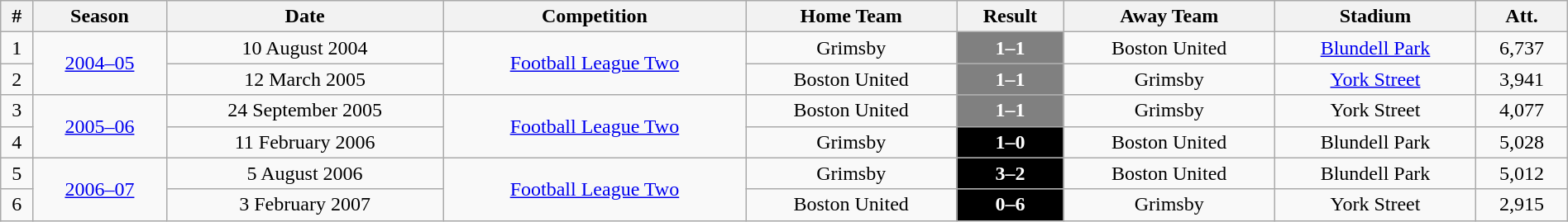<table class="wikitable" style="text-align: center; width: 100%">
<tr>
<th><strong>#</strong></th>
<th><strong>Season</strong></th>
<th><strong>Date</strong></th>
<th><strong>Competition</strong></th>
<th><strong>Home Team</strong></th>
<th><strong>Result</strong></th>
<th><strong>Away Team</strong></th>
<th><strong>Stadium</strong></th>
<th><strong>Att.</strong></th>
</tr>
<tr>
<td>1</td>
<td rowspan=2><a href='#'>2004–05</a></td>
<td>10 August 2004</td>
<td rowspan=2><a href='#'>Football League Two</a></td>
<td style="text-align:center;">Grimsby</td>
<td style="background:#808080; text-align:center; color:white;"><strong>1–1</strong></td>
<td>Boston United</td>
<td style="text-align:center;"><a href='#'>Blundell Park</a></td>
<td style="text-align:center;">6,737</td>
</tr>
<tr>
<td>2</td>
<td>12 March 2005</td>
<td style="text-align:center;">Boston United</td>
<td style="background:#808080; text-align:center; color:white;"><strong>1–1</strong></td>
<td>Grimsby</td>
<td style="text-align:center;"><a href='#'>York Street</a></td>
<td style="text-align:center;">3,941</td>
</tr>
<tr>
<td>3</td>
<td rowspan=2><a href='#'>2005–06</a></td>
<td>24 September 2005</td>
<td rowspan=2><a href='#'>Football League Two</a></td>
<td style="text-align:center;">Boston United</td>
<td style="background:#808080; text-align:center; color:white;"><strong>1–1</strong></td>
<td>Grimsby</td>
<td style="text-align:center;">York Street</td>
<td style="text-align:center;">4,077</td>
</tr>
<tr>
<td>4</td>
<td>11 February 2006</td>
<td style="text-align:center;">Grimsby</td>
<td style="background:#000000; text-align:center; color:white;"><strong>1–0</strong></td>
<td>Boston United</td>
<td style="text-align:center;">Blundell Park</td>
<td style="text-align:center;">5,028</td>
</tr>
<tr>
<td>5</td>
<td rowspan=2><a href='#'>2006–07</a></td>
<td>5 August 2006</td>
<td rowspan=2><a href='#'>Football League Two</a></td>
<td style="text-align:center;">Grimsby</td>
<td style="background:#000000; text-align:center; color:white;"><strong>3–2</strong></td>
<td>Boston United</td>
<td style="text-align:center;">Blundell Park</td>
<td style="text-align:center;">5,012</td>
</tr>
<tr>
<td>6</td>
<td>3 February 2007</td>
<td style="text-align:center;">Boston United</td>
<td style="background:#000000; text-align:center; color:white;"><strong>0–6</strong></td>
<td>Grimsby</td>
<td style="text-align:center;">York Street</td>
<td style="text-align:center;">2,915</td>
</tr>
</table>
